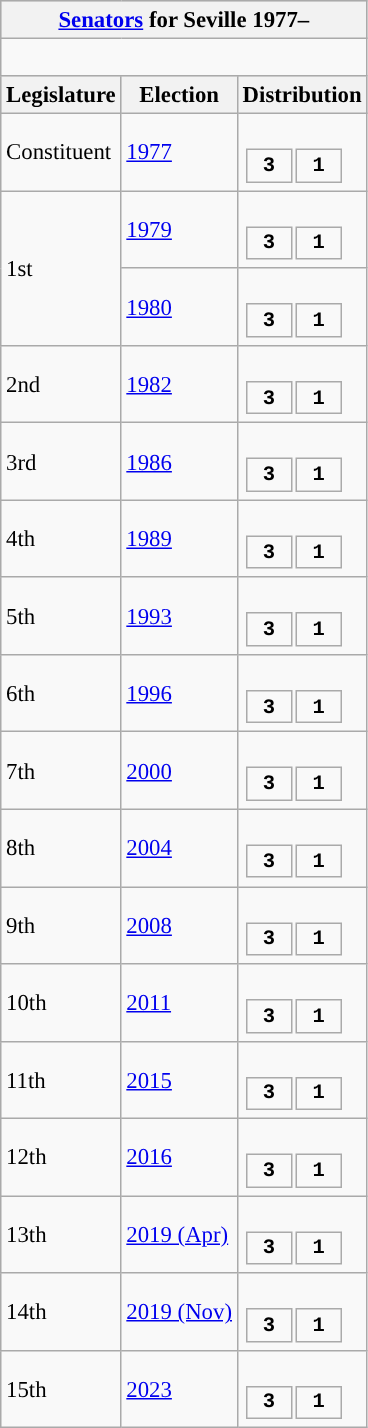<table class="wikitable" style="font-size:95%;">
<tr bgcolor="#CCCCCC">
<th colspan="3"><a href='#'>Senators</a> for Seville 1977–</th>
</tr>
<tr>
<td colspan="3"><br>







</td>
</tr>
<tr bgcolor="#CCCCCC">
<th>Legislature</th>
<th>Election</th>
<th>Distribution</th>
</tr>
<tr>
<td>Constituent</td>
<td><a href='#'>1977</a></td>
<td><br><table style="width:5em; font-size:90%; text-align:center; font-family:Courier New;">
<tr style="font-weight:bold">
<td style="background:">3</td>
<td style="background:">1</td>
</tr>
</table>
</td>
</tr>
<tr>
<td rowspan="2">1st</td>
<td><a href='#'>1979</a></td>
<td><br><table style="width:5em; font-size:90%; text-align:center; font-family:Courier New;">
<tr style="font-weight:bold">
<td style="background:">3</td>
<td style="background:">1</td>
</tr>
</table>
</td>
</tr>
<tr>
<td><a href='#'>1980</a></td>
<td><br><table style="width:5em; font-size:90%; text-align:center; font-family:Courier New;">
<tr style="font-weight:bold">
<td style="background:">3</td>
<td style="background:">1</td>
</tr>
</table>
</td>
</tr>
<tr>
<td>2nd</td>
<td><a href='#'>1982</a></td>
<td><br><table style="width:5em; font-size:90%; text-align:center; font-family:Courier New;">
<tr style="font-weight:bold">
<td style="background:">3</td>
<td style="background:">1</td>
</tr>
</table>
</td>
</tr>
<tr>
<td>3rd</td>
<td><a href='#'>1986</a></td>
<td><br><table style="width:5em; font-size:90%; text-align:center; font-family:Courier New;">
<tr style="font-weight:bold">
<td style="background:">3</td>
<td style="background:">1</td>
</tr>
</table>
</td>
</tr>
<tr>
<td>4th</td>
<td><a href='#'>1989</a></td>
<td><br><table style="width:5em; font-size:90%; text-align:center; font-family:Courier New;">
<tr style="font-weight:bold">
<td style="background:">3</td>
<td style="background:">1</td>
</tr>
</table>
</td>
</tr>
<tr>
<td>5th</td>
<td><a href='#'>1993</a></td>
<td><br><table style="width:5em; font-size:90%; text-align:center; font-family:Courier New;">
<tr style="font-weight:bold">
<td style="background:">3</td>
<td style="background:">1</td>
</tr>
</table>
</td>
</tr>
<tr>
<td>6th</td>
<td><a href='#'>1996</a></td>
<td><br><table style="width:5em; font-size:90%; text-align:center; font-family:Courier New;">
<tr style="font-weight:bold">
<td style="background:">3</td>
<td style="background:">1</td>
</tr>
</table>
</td>
</tr>
<tr>
<td>7th</td>
<td><a href='#'>2000</a></td>
<td><br><table style="width:5em; font-size:90%; text-align:center; font-family:Courier New;">
<tr style="font-weight:bold">
<td style="background:">3</td>
<td style="background:">1</td>
</tr>
</table>
</td>
</tr>
<tr>
<td>8th</td>
<td><a href='#'>2004</a></td>
<td><br><table style="width:5em; font-size:90%; text-align:center; font-family:Courier New;">
<tr style="font-weight:bold">
<td style="background:">3</td>
<td style="background:">1</td>
</tr>
</table>
</td>
</tr>
<tr>
<td>9th</td>
<td><a href='#'>2008</a></td>
<td><br><table style="width:5em; font-size:90%; text-align:center; font-family:Courier New;">
<tr style="font-weight:bold">
<td style="background:">3</td>
<td style="background:">1</td>
</tr>
</table>
</td>
</tr>
<tr>
<td>10th</td>
<td><a href='#'>2011</a></td>
<td><br><table style="width:5em; font-size:90%; text-align:center; font-family:Courier New;">
<tr style="font-weight:bold">
<td style="background:">3</td>
<td style="background:">1</td>
</tr>
</table>
</td>
</tr>
<tr>
<td>11th</td>
<td><a href='#'>2015</a></td>
<td><br><table style="width:5em; font-size:90%; text-align:center; font-family:Courier New;">
<tr style="font-weight:bold">
<td style="background:">3</td>
<td style="background:">1</td>
</tr>
</table>
</td>
</tr>
<tr>
<td>12th</td>
<td><a href='#'>2016</a></td>
<td><br><table style="width:5em; font-size:90%; text-align:center; font-family:Courier New;">
<tr style="font-weight:bold">
<td style="background:">3</td>
<td style="background:">1</td>
</tr>
</table>
</td>
</tr>
<tr>
<td>13th</td>
<td><a href='#'>2019 (Apr)</a></td>
<td><br><table style="width:5em; font-size:90%; text-align:center; font-family:Courier New;">
<tr style="font-weight:bold">
<td style="background:">3</td>
<td style="background:">1</td>
</tr>
</table>
</td>
</tr>
<tr>
<td>14th</td>
<td><a href='#'>2019 (Nov)</a></td>
<td><br><table style="width:5em; font-size:90%; text-align:center; font-family:Courier New;">
<tr style="font-weight:bold">
<td style="background:">3</td>
<td style="background:">1</td>
</tr>
</table>
</td>
</tr>
<tr>
<td>15th</td>
<td><a href='#'>2023</a></td>
<td><br><table style="width:5em; font-size:90%; text-align:center; font-family:Courier New;">
<tr style="font-weight:bold">
<td style="background:">3</td>
<td style="background:">1</td>
</tr>
</table>
</td>
</tr>
</table>
